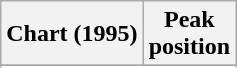<table class="wikitable sortable">
<tr>
<th align="left">Chart (1995)</th>
<th align="center">Peak<br>position</th>
</tr>
<tr>
</tr>
<tr>
</tr>
</table>
